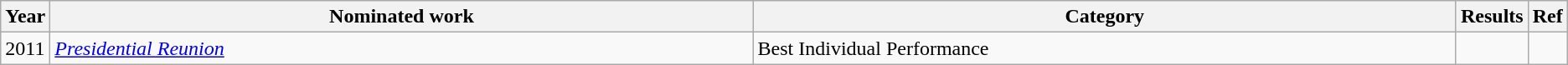<table class="wikitable">
<tr>
<th scope="col" style="width:1em;">Year</th>
<th scope="col" style="width:35em;">Nominated work</th>
<th scope="col" style="width:35em;">Category</th>
<th scope="col" style="width:1em;">Results</th>
<th scope="col" style="width:1em;">Ref</th>
</tr>
<tr>
<td>2011</td>
<td><em><a href='#'>Presidential Reunion</a></em></td>
<td>Best Individual Performance</td>
<td></td>
<td></td>
</tr>
</table>
